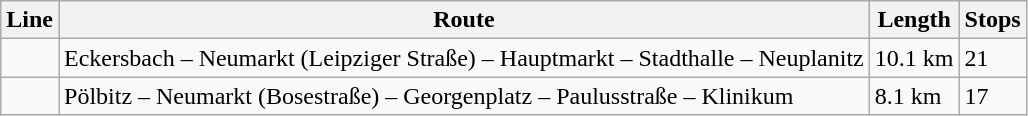<table class="wikitable">
<tr>
<th>Line</th>
<th>Route</th>
<th>Length</th>
<th>Stops</th>
</tr>
<tr>
<td></td>
<td>Eckersbach – Neumarkt (Leipziger Straße) – Hauptmarkt – Stadthalle – Neuplanitz</td>
<td>10.1 km</td>
<td>21</td>
</tr>
<tr>
<td></td>
<td>Pölbitz – Neumarkt (Bosestraße) – Georgenplatz – Paulusstraße –  Klinikum</td>
<td>8.1 km</td>
<td>17</td>
</tr>
</table>
